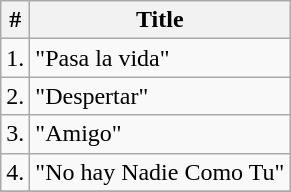<table class="wikitable">
<tr>
<th>#</th>
<th>Title</th>
</tr>
<tr>
<td>1.</td>
<td>"Pasa la vida"</td>
</tr>
<tr>
<td>2.</td>
<td>"Despertar"</td>
</tr>
<tr>
<td>3.</td>
<td>"Amigo"</td>
</tr>
<tr>
<td>4.</td>
<td>"No hay Nadie Como Tu"</td>
</tr>
<tr>
</tr>
</table>
